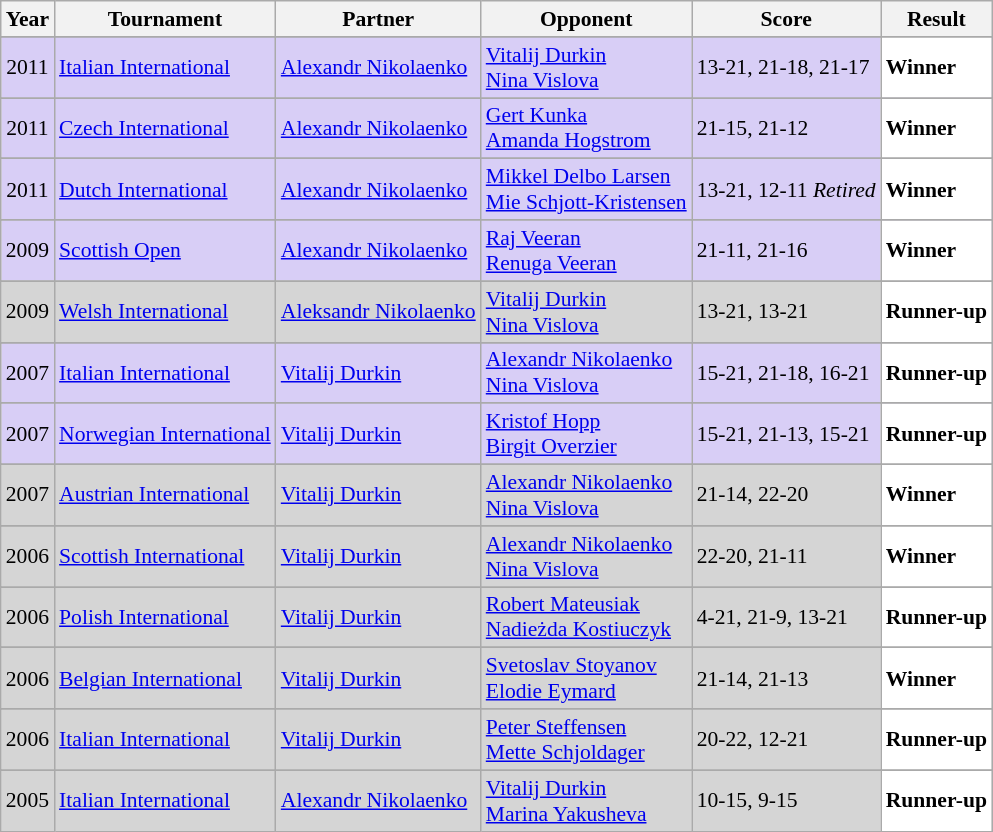<table class="sortable wikitable" style="font-size: 90%;">
<tr>
<th>Year</th>
<th>Tournament</th>
<th>Partner</th>
<th>Opponent</th>
<th>Score</th>
<th>Result</th>
</tr>
<tr>
</tr>
<tr style="background:#D8CEF6">
<td align="center">2011</td>
<td align="left"><a href='#'>Italian International</a></td>
<td align="left"> <a href='#'>Alexandr Nikolaenko</a></td>
<td align="left"> <a href='#'>Vitalij Durkin</a><br>  <a href='#'>Nina Vislova</a></td>
<td align="left">13-21, 21-18, 21-17</td>
<td style="text-align:left; background:white"> <strong>Winner</strong></td>
</tr>
<tr>
</tr>
<tr style="background:#D8CEF6">
<td align="center">2011</td>
<td align="left"><a href='#'>Czech International</a></td>
<td align="left"> <a href='#'>Alexandr Nikolaenko</a></td>
<td align="left"> <a href='#'>Gert Kunka</a><br>  <a href='#'>Amanda Hogstrom</a></td>
<td align="left">21-15, 21-12</td>
<td style="text-align:left; background:white"> <strong>Winner</strong></td>
</tr>
<tr>
</tr>
<tr style="background:#D8CEF6">
<td align="center">2011</td>
<td align="left"><a href='#'>Dutch International</a></td>
<td align="left"> <a href='#'>Alexandr Nikolaenko</a></td>
<td align="left"> <a href='#'>Mikkel Delbo Larsen</a><br>  <a href='#'>Mie Schjott-Kristensen</a></td>
<td align="left">13-21, 12-11 <em>Retired</em></td>
<td style="text-align:left; background:white"> <strong>Winner</strong></td>
</tr>
<tr>
</tr>
<tr style="background:#D8CEF6">
<td align="center">2009</td>
<td align="left"><a href='#'>Scottish Open</a></td>
<td align="left"> <a href='#'>Alexandr Nikolaenko</a></td>
<td align="left"> <a href='#'>Raj Veeran</a><br>  <a href='#'>Renuga Veeran</a></td>
<td align="left">21-11, 21-16</td>
<td style="text-align:left; background:white"> <strong>Winner</strong></td>
</tr>
<tr>
</tr>
<tr style="background:#D5D5D5">
<td align="center">2009</td>
<td align="left"><a href='#'>Welsh International</a></td>
<td align="left"> <a href='#'>Aleksandr Nikolaenko</a></td>
<td align="left"> <a href='#'>Vitalij Durkin</a><br>  <a href='#'>Nina Vislova</a></td>
<td align="left">13-21, 13-21</td>
<td style="text-align:left; background:white"> <strong>Runner-up</strong></td>
</tr>
<tr>
</tr>
<tr style="background:#D8CEF6">
<td align="center">2007</td>
<td align="left"><a href='#'>Italian International</a></td>
<td align="left"> <a href='#'>Vitalij Durkin</a></td>
<td align="left"> <a href='#'>Alexandr Nikolaenko</a><br>  <a href='#'>Nina Vislova</a></td>
<td align="left">15-21, 21-18, 16-21</td>
<td style="text-align:left; background:white"> <strong>Runner-up</strong></td>
</tr>
<tr>
</tr>
<tr style="background:#D8CEF6">
<td align="center">2007</td>
<td align="left"><a href='#'>Norwegian International</a></td>
<td align="left"> <a href='#'>Vitalij Durkin</a></td>
<td align="left"> <a href='#'>Kristof Hopp</a><br>  <a href='#'>Birgit Overzier</a></td>
<td align="left">15-21, 21-13, 15-21</td>
<td style="text-align:left; background:white"> <strong>Runner-up</strong></td>
</tr>
<tr>
</tr>
<tr style="background:#D5D5D5">
<td align="center">2007</td>
<td align="left"><a href='#'>Austrian International</a></td>
<td align="left"> <a href='#'>Vitalij Durkin</a></td>
<td align="left"> <a href='#'>Alexandr Nikolaenko</a><br>  <a href='#'>Nina Vislova</a></td>
<td align="left">21-14, 22-20</td>
<td style="text-align:left; background:white"> <strong>Winner</strong></td>
</tr>
<tr>
</tr>
<tr style="background:#D5D5D5">
<td align="center">2006</td>
<td align="left"><a href='#'>Scottish International</a></td>
<td align="left"> <a href='#'>Vitalij Durkin</a></td>
<td align="left"> <a href='#'>Alexandr Nikolaenko</a><br>  <a href='#'>Nina Vislova</a></td>
<td align="left">22-20, 21-11</td>
<td style="text-align:left; background:white"> <strong>Winner</strong></td>
</tr>
<tr>
</tr>
<tr style="background:#D5D5D5">
<td align="center">2006</td>
<td align="left"><a href='#'>Polish International</a></td>
<td align="left"> <a href='#'>Vitalij Durkin</a></td>
<td align="left"> <a href='#'>Robert Mateusiak</a><br>  <a href='#'>Nadieżda Kostiuczyk</a></td>
<td align="left">4-21, 21-9, 13-21</td>
<td style="text-align:left; background:white"> <strong>Runner-up</strong></td>
</tr>
<tr>
</tr>
<tr style="background:#D5D5D5">
<td align="center">2006</td>
<td align="left"><a href='#'>Belgian International</a></td>
<td align="left"> <a href='#'>Vitalij Durkin</a></td>
<td align="left"> <a href='#'>Svetoslav Stoyanov</a><br>  <a href='#'>Elodie Eymard</a></td>
<td align="left">21-14, 21-13</td>
<td style="text-align:left; background:white"> <strong>Winner</strong></td>
</tr>
<tr>
</tr>
<tr style="background:#D5D5D5">
<td align="center">2006</td>
<td align="left"><a href='#'>Italian International</a></td>
<td align="left"> <a href='#'>Vitalij Durkin</a></td>
<td align="left"> <a href='#'>Peter Steffensen</a><br>  <a href='#'>Mette Schjoldager</a></td>
<td align="left">20-22, 12-21</td>
<td style="text-align:left; background:white"> <strong>Runner-up</strong></td>
</tr>
<tr>
</tr>
<tr style="background:#D5D5D5">
<td align="center">2005</td>
<td align="left"><a href='#'>Italian International</a></td>
<td align="left"> <a href='#'>Alexandr Nikolaenko</a></td>
<td align="left"> <a href='#'>Vitalij Durkin</a><br>  <a href='#'>Marina Yakusheva</a></td>
<td align="left">10-15, 9-15</td>
<td style="text-align:left; background:white"> <strong>Runner-up</strong></td>
</tr>
</table>
